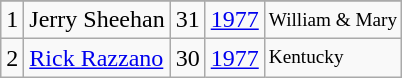<table class="wikitable">
<tr>
</tr>
<tr>
<td>1</td>
<td>Jerry Sheehan</td>
<td>31</td>
<td><a href='#'>1977</a></td>
<td style="font-size:80%;">William & Mary</td>
</tr>
<tr>
<td>2</td>
<td><a href='#'>Rick Razzano</a></td>
<td>30</td>
<td><a href='#'>1977</a></td>
<td style="font-size:80%;">Kentucky</td>
</tr>
</table>
